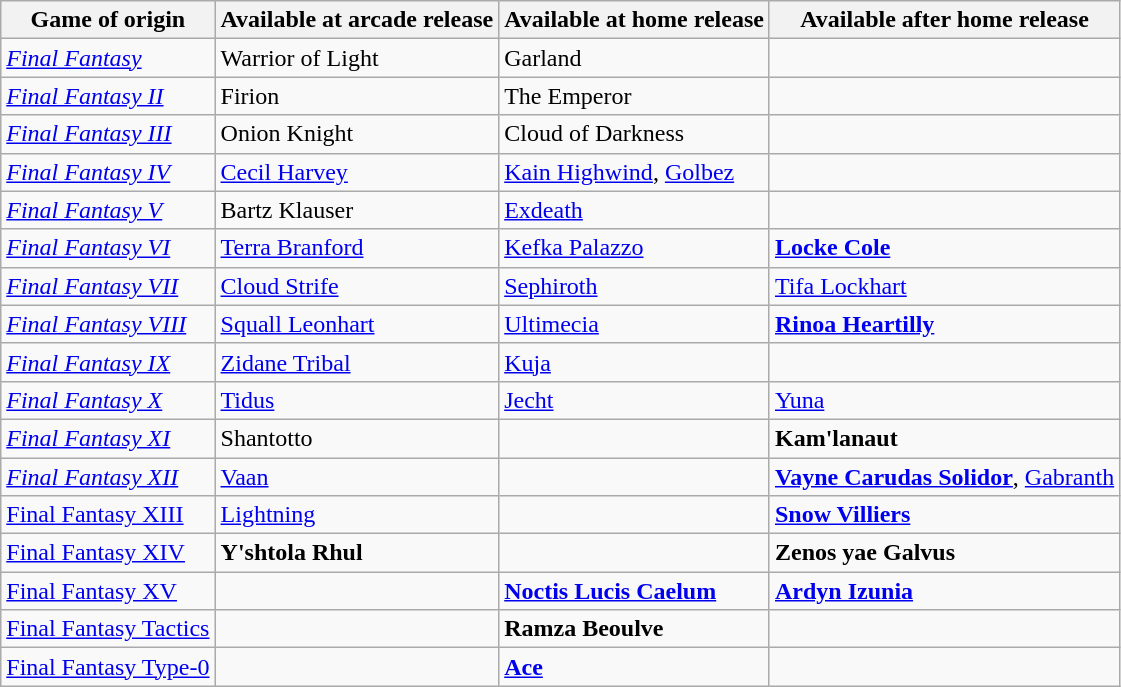<table class="wikitable">
<tr>
<th>Game of origin</th>
<th>Available at arcade release</th>
<th>Available at home release</th>
<th>Available after home release</th>
</tr>
<tr>
<td><em><a href='#'>Final Fantasy</a></em></td>
<td>Warrior of Light</td>
<td>Garland</td>
<td></td>
</tr>
<tr>
<td><em><a href='#'>Final Fantasy II</a></em></td>
<td>Firion</td>
<td>The Emperor</td>
<td></td>
</tr>
<tr>
<td><em><a href='#'>Final Fantasy III</a></em></td>
<td>Onion Knight</td>
<td>Cloud of Darkness</td>
<td></td>
</tr>
<tr>
<td><em><a href='#'>Final Fantasy IV</a></em></td>
<td><a href='#'>Cecil Harvey</a></td>
<td><a href='#'>Kain Highwind</a>, <a href='#'>Golbez</a></td>
<td></td>
</tr>
<tr>
<td><em><a href='#'>Final Fantasy V</a></em></td>
<td>Bartz Klauser</td>
<td><a href='#'>Exdeath</a></td>
<td></td>
</tr>
<tr>
<td><em><a href='#'>Final Fantasy VI</a></em></td>
<td><a href='#'>Terra Branford</a></td>
<td><a href='#'>Kefka Palazzo</a></td>
<td><strong><a href='#'>Locke Cole</a></strong></td>
</tr>
<tr>
<td><em><a href='#'>Final Fantasy VII</a></em></td>
<td><a href='#'>Cloud Strife</a></td>
<td><a href='#'>Sephiroth</a></td>
<td><a href='#'>Tifa Lockhart</a></td>
</tr>
<tr>
<td><em><a href='#'>Final Fantasy VIII</a></em></td>
<td><a href='#'>Squall Leonhart</a></td>
<td><a href='#'>Ultimecia</a></td>
<td><strong><a href='#'>Rinoa Heartilly</a></strong></td>
</tr>
<tr>
<td><em><a href='#'>Final Fantasy IX</a></em></td>
<td><a href='#'>Zidane Tribal</a></td>
<td><a href='#'>Kuja</a></td>
<td></td>
</tr>
<tr>
<td><em><a href='#'>Final Fantasy X</a></em></td>
<td><a href='#'>Tidus</a></td>
<td><a href='#'>Jecht</a></td>
<td><a href='#'>Yuna</a></td>
</tr>
<tr>
<td><em><a href='#'>Final Fantasy XI</a></em></td>
<td>Shantotto</td>
<td></td>
<td><strong>Kam'lanaut</strong></td>
</tr>
<tr>
<td><em><a href='#'>Final Fantasy XII</a></em></td>
<td><a href='#'>Vaan</a></td>
<td></td>
<td><strong><a href='#'>Vayne Carudas Solidor</a></strong>, <a href='#'>Gabranth</a><em></td>
</tr>
<tr>
<td></em><a href='#'>Final Fantasy XIII</a><em></td>
<td><a href='#'>Lightning</a></td>
<td></td>
<td><strong><a href='#'>Snow Villiers</a></strong></td>
</tr>
<tr>
<td></em><a href='#'>Final Fantasy XIV</a><em></td>
<td><strong>Y'shtola Rhul</strong></td>
<td></td>
<td><strong>Zenos yae Galvus</strong></td>
</tr>
<tr>
<td></em><a href='#'>Final Fantasy XV</a><em></td>
<td></td>
<td><strong><a href='#'>Noctis Lucis Caelum</a></strong></td>
<td><strong><a href='#'>Ardyn Izunia</a></strong></td>
</tr>
<tr>
<td></em><a href='#'>Final Fantasy Tactics</a><em></td>
<td></td>
<td><strong>Ramza Beoulve</strong></td>
<td></td>
</tr>
<tr>
<td></em><a href='#'>Final Fantasy Type-0</a><em></td>
<td></td>
<td><strong><a href='#'>Ace</a></strong></td>
<td></td>
</tr>
</table>
